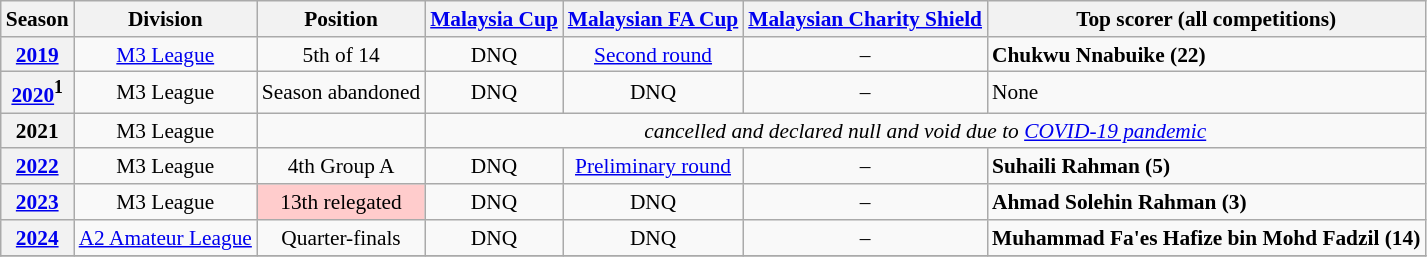<table class="wikitable" style="font-size:89%;">
<tr>
<th>Season</th>
<th>Division</th>
<th>Position</th>
<th><a href='#'>Malaysia Cup</a></th>
<th><a href='#'>Malaysian FA Cup</a></th>
<th><a href='#'>Malaysian Charity Shield</a></th>
<th>Top scorer (all competitions)</th>
</tr>
<tr>
<th style="text-align:center;"><a href='#'>2019</a></th>
<td style="text-align:center;"><a href='#'>M3 League</a></td>
<td style="text-align:center;">5th of 14</td>
<td style="text-align:center;">DNQ</td>
<td style="text-align:center;"><a href='#'>Second round</a></td>
<td style="text-align:center;">–</td>
<td><strong> Chukwu Nnabuike (22)</strong></td>
</tr>
<tr>
<th style="text-align:center;"><a href='#'>2020</a><sup>1</sup></th>
<td style="text-align:center;">M3 League</td>
<td style="text-align:center;">Season abandoned</td>
<td style="text-align:center;">DNQ</td>
<td style="text-align:center;">DNQ</td>
<td style="text-align:center;">–</td>
<td>None</td>
</tr>
<tr>
<th>2021</th>
<td style="text-align:center;">M3 League</td>
<td></td>
<td colspan=4 align=center><em>cancelled and declared null and void due to <a href='#'>COVID-19 pandemic</a></em></td>
</tr>
<tr>
<th style="text-align:center;"><a href='#'>2022</a></th>
<td style="text-align:center;">M3 League</td>
<td style="text-align:center;">4th Group A</td>
<td style="text-align:center;">DNQ</td>
<td style="text-align:center;"><a href='#'>Preliminary round</a></td>
<td style="text-align:center;">–</td>
<td><strong> Suhaili Rahman (5)</strong></td>
</tr>
<tr>
<th style="text-align:center;"><a href='#'>2023</a></th>
<td style="text-align:center;">M3 League</td>
<td bgcolor="#FFCCCC" style="text-align:center;">13th relegated</td>
<td style="text-align:center;">DNQ</td>
<td style="text-align:center;">DNQ</td>
<td style="text-align:center;">–</td>
<td><strong> Ahmad Solehin Rahman (3)</strong></td>
</tr>
<tr>
<th style="text-align:center;"><a href='#'>2024</a></th>
<td style="text-align:center;"><a href='#'>A2 Amateur League</a></td>
<td style="text-align:center;">Quarter-finals</td>
<td style="text-align:center;">DNQ</td>
<td style="text-align:center;">DNQ</td>
<td style="text-align:center;">–</td>
<td><strong> Muhammad Fa'es Hafize bin Mohd Fadzil (14)</strong></td>
</tr>
<tr>
</tr>
</table>
